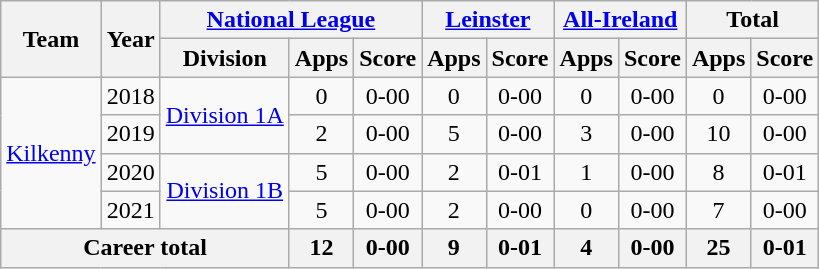<table class="wikitable" style="text-align:center">
<tr>
<th rowspan="2">Team</th>
<th rowspan="2">Year</th>
<th colspan="3"><a href='#'>National League</a></th>
<th colspan="2"><a href='#'>Leinster</a></th>
<th colspan="2"><a href='#'>All-Ireland</a></th>
<th colspan="2">Total</th>
</tr>
<tr>
<th>Division</th>
<th>Apps</th>
<th>Score</th>
<th>Apps</th>
<th>Score</th>
<th>Apps</th>
<th>Score</th>
<th>Apps</th>
<th>Score</th>
</tr>
<tr>
<td rowspan="4"><a href='#'>Kilkenny</a></td>
<td>2018</td>
<td rowspan="2"><a href='#'>Division 1A</a></td>
<td>0</td>
<td>0-00</td>
<td>0</td>
<td>0-00</td>
<td>0</td>
<td>0-00</td>
<td>0</td>
<td>0-00</td>
</tr>
<tr>
<td>2019</td>
<td>2</td>
<td>0-00</td>
<td>5</td>
<td>0-00</td>
<td>3</td>
<td>0-00</td>
<td>10</td>
<td>0-00</td>
</tr>
<tr>
<td>2020</td>
<td rowspan="2"><a href='#'>Division 1B</a></td>
<td>5</td>
<td>0-00</td>
<td>2</td>
<td>0-01</td>
<td>1</td>
<td>0-00</td>
<td>8</td>
<td>0-01</td>
</tr>
<tr>
<td>2021</td>
<td>5</td>
<td>0-00</td>
<td>2</td>
<td>0-00</td>
<td>0</td>
<td>0-00</td>
<td>7</td>
<td>0-00</td>
</tr>
<tr>
<th colspan="3">Career total</th>
<th>12</th>
<th>0-00</th>
<th>9</th>
<th>0-01</th>
<th>4</th>
<th>0-00</th>
<th>25</th>
<th>0-01</th>
</tr>
</table>
